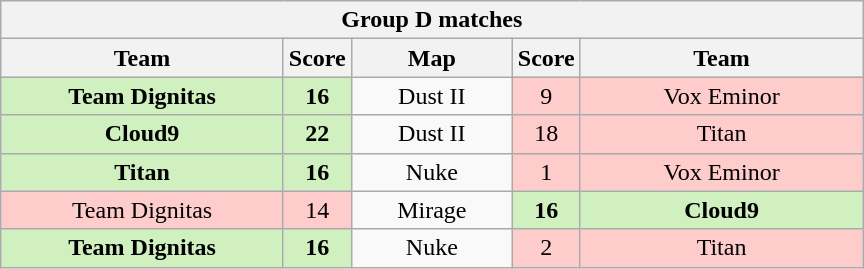<table class="wikitable" style="text-align: center;">
<tr>
<th colspan=5>Group D matches</th>
</tr>
<tr>
<th width="181px">Team</th>
<th width="20px">Score</th>
<th width="100px">Map</th>
<th width="20px">Score</th>
<th width="181px">Team</th>
</tr>
<tr>
<td style="background: #D0F0C0;"><strong>Team Dignitas</strong></td>
<td style="background: #D0F0C0;"><strong>16</strong></td>
<td>Dust II</td>
<td style="background: #FFCCCC;">9</td>
<td style="background: #FFCCCC;">Vox Eminor</td>
</tr>
<tr>
<td style="background: #D0F0C0;"><strong>Cloud9</strong></td>
<td style="background: #D0F0C0;"><strong>22</strong></td>
<td>Dust II</td>
<td style="background: #FFCCCC;">18</td>
<td style="background: #FFCCCC;">Titan</td>
</tr>
<tr>
<td style="background: #D0F0C0;"><strong>Titan</strong></td>
<td style="background: #D0F0C0;"><strong>16</strong></td>
<td>Nuke</td>
<td style="background: #FFCCCC;">1</td>
<td style="background: #FFCCCC;">Vox Eminor</td>
</tr>
<tr>
<td style="background: #FFCCCC;">Team Dignitas</td>
<td style="background: #FFCCCC;">14</td>
<td>Mirage</td>
<td style="background: #D0F0C0;"><strong>16</strong></td>
<td style="background: #D0F0C0;"><strong>Cloud9</strong></td>
</tr>
<tr>
<td style="background: #D0F0C0;"><strong>Team Dignitas</strong></td>
<td style="background: #D0F0C0;"><strong>16</strong></td>
<td>Nuke</td>
<td style="background: #FFCCCC;">2</td>
<td style="background: #FFCCCC;">Titan</td>
</tr>
</table>
